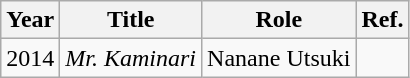<table class="wikitable">
<tr>
<th>Year</th>
<th>Title</th>
<th>Role</th>
<th>Ref.</th>
</tr>
<tr>
<td>2014</td>
<td><em>Mr. Kaminari</em></td>
<td>Nanane Utsuki</td>
<td></td>
</tr>
</table>
